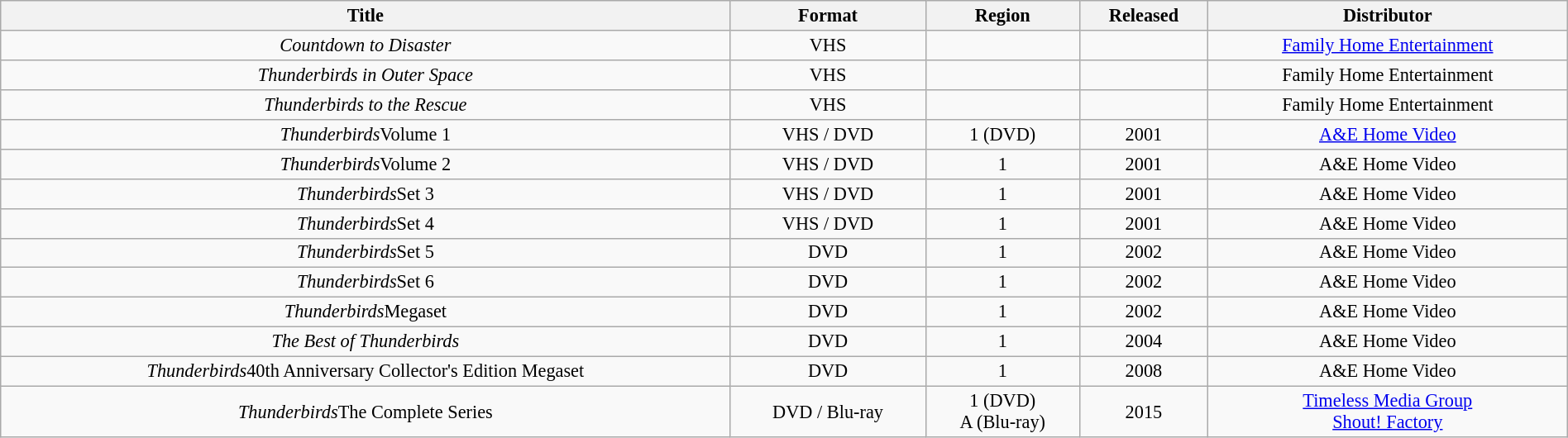<table class="wikitable" style="width:100%; text-align:center; font-size:93%">
<tr>
<th>Title</th>
<th>Format</th>
<th>Region</th>
<th>Released</th>
<th>Distributor</th>
</tr>
<tr>
<td><em>Countdown to Disaster</em></td>
<td>VHS</td>
<td></td>
<td></td>
<td><a href='#'>Family Home Entertainment</a></td>
</tr>
<tr>
<td><em>Thunderbirds in Outer Space</em></td>
<td>VHS</td>
<td></td>
<td></td>
<td>Family Home Entertainment</td>
</tr>
<tr>
<td><em>Thunderbirds to the Rescue</em></td>
<td>VHS</td>
<td></td>
<td></td>
<td>Family Home Entertainment</td>
</tr>
<tr>
<td><em>Thunderbirds</em>Volume 1</td>
<td>VHS / DVD</td>
<td>1 (DVD)</td>
<td>2001</td>
<td><a href='#'>A&E Home Video</a></td>
</tr>
<tr>
<td><em>Thunderbirds</em>Volume 2</td>
<td>VHS / DVD</td>
<td>1</td>
<td>2001</td>
<td>A&E Home Video</td>
</tr>
<tr>
<td><em>Thunderbirds</em>Set 3</td>
<td>VHS / DVD</td>
<td>1</td>
<td>2001</td>
<td>A&E Home Video</td>
</tr>
<tr>
<td><em>Thunderbirds</em>Set 4</td>
<td>VHS / DVD</td>
<td>1</td>
<td>2001</td>
<td>A&E Home Video</td>
</tr>
<tr>
<td><em>Thunderbirds</em>Set 5</td>
<td>DVD</td>
<td>1</td>
<td>2002</td>
<td>A&E Home Video</td>
</tr>
<tr>
<td><em>Thunderbirds</em>Set 6</td>
<td>DVD</td>
<td>1</td>
<td>2002</td>
<td>A&E Home Video</td>
</tr>
<tr>
<td><em>Thunderbirds</em>Megaset</td>
<td>DVD</td>
<td>1</td>
<td>2002</td>
<td>A&E Home Video</td>
</tr>
<tr>
<td><em>The Best of Thunderbirds</em></td>
<td>DVD</td>
<td>1</td>
<td>2004</td>
<td>A&E Home Video</td>
</tr>
<tr>
<td><em>Thunderbirds</em>40th Anniversary Collector's Edition Megaset</td>
<td>DVD</td>
<td>1</td>
<td>2008</td>
<td>A&E Home Video</td>
</tr>
<tr>
<td><em>Thunderbirds</em>The Complete Series</td>
<td>DVD / Blu-ray</td>
<td>1 (DVD)<br>A (Blu-ray)</td>
<td>2015</td>
<td><a href='#'>Timeless Media Group</a><br><a href='#'>Shout! Factory</a></td>
</tr>
</table>
